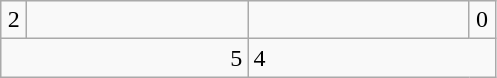<table class=wikitable>
<tr>
<td align=center width=10>2</td>
<td align=center width=140></td>
<td align=center width=140></td>
<td align=center width=10>0</td>
</tr>
<tr>
<td colspan=2 align=right>5</td>
<td colspan=2>4</td>
</tr>
</table>
